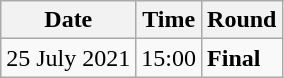<table class="wikitable">
<tr>
<th>Date</th>
<th>Time</th>
<th>Round</th>
</tr>
<tr>
<td>25 July 2021</td>
<td>15:00</td>
<td><strong>Final</strong></td>
</tr>
</table>
